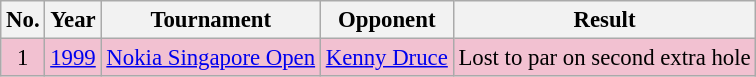<table class="wikitable" style="font-size:95%;">
<tr>
<th>No.</th>
<th>Year</th>
<th>Tournament</th>
<th>Opponent</th>
<th>Result</th>
</tr>
<tr style="background:#F2C1D1;">
<td align=center>1</td>
<td><a href='#'>1999</a></td>
<td><a href='#'>Nokia Singapore Open</a></td>
<td> <a href='#'>Kenny Druce</a></td>
<td>Lost to par on second extra hole</td>
</tr>
</table>
